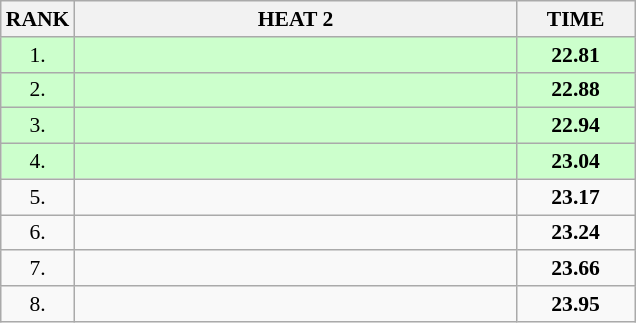<table class="wikitable" style="border-collapse: collapse; font-size: 90%;">
<tr>
<th>RANK</th>
<th style="width: 20em">HEAT 2</th>
<th style="width: 5em">TIME</th>
</tr>
<tr style="background:#ccffcc;">
<td align="center">1.</td>
<td></td>
<td align="center"><strong>22.81</strong></td>
</tr>
<tr style="background:#ccffcc;">
<td align="center">2.</td>
<td></td>
<td align="center"><strong>22.88</strong></td>
</tr>
<tr style="background:#ccffcc;">
<td align="center">3.</td>
<td></td>
<td align="center"><strong>22.94</strong></td>
</tr>
<tr style="background:#ccffcc;">
<td align="center">4.</td>
<td></td>
<td align="center"><strong>23.04</strong></td>
</tr>
<tr>
<td align="center">5.</td>
<td></td>
<td align="center"><strong>23.17</strong></td>
</tr>
<tr>
<td align="center">6.</td>
<td></td>
<td align="center"><strong>23.24</strong></td>
</tr>
<tr>
<td align="center">7.</td>
<td></td>
<td align="center"><strong>23.66</strong></td>
</tr>
<tr>
<td align="center">8.</td>
<td></td>
<td align="center"><strong>23.95</strong></td>
</tr>
</table>
